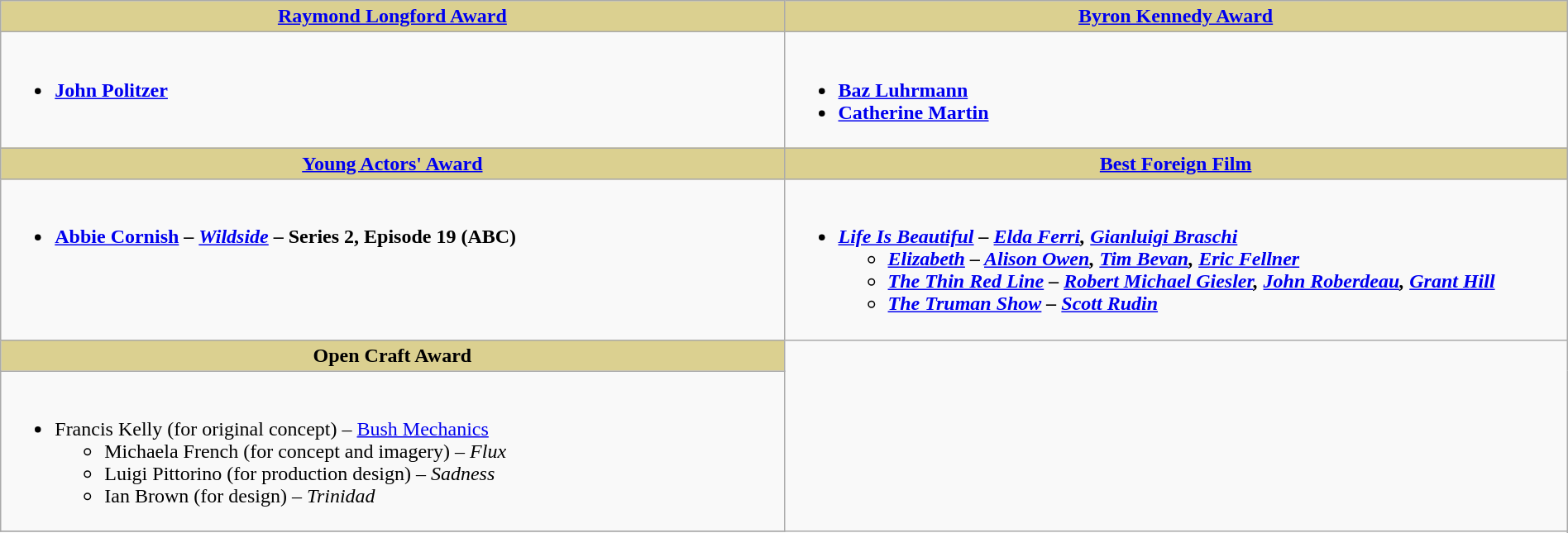<table class=wikitable style="width:100%">
<tr>
<th style="background:#DBD090;" ! width="50%"><a href='#'>Raymond Longford Award</a></th>
<th style="background:#DBD090;" ! width="50%"><a href='#'>Byron Kennedy Award</a></th>
</tr>
<tr>
<td valign="top"><br><ul><li><strong><a href='#'>John Politzer</a></strong></li></ul></td>
<td valign="top"><br><ul><li><strong><a href='#'>Baz Luhrmann</a></strong></li><li><strong><a href='#'>Catherine Martin</a></strong></li></ul></td>
</tr>
<tr>
<th style="background:#DBD090;" ! width="50%"><a href='#'>Young Actors' Award</a></th>
<th style="background:#DBD090;" ! width="50%"><a href='#'>Best Foreign Film</a></th>
</tr>
<tr>
<td valign="top"><br><ul><li><strong><a href='#'>Abbie Cornish</a> – <em><a href='#'>Wildside</a></em> – Series 2, Episode 19 (ABC)</strong></li></ul></td>
<td valign="top"><br><ul><li><strong><em><a href='#'>Life Is Beautiful</a><em> – <a href='#'>Elda Ferri</a>, <a href='#'>Gianluigi Braschi</a><strong><ul><li></em><a href='#'>Elizabeth</a><em> – <a href='#'>Alison Owen</a>, <a href='#'>Tim Bevan</a>, <a href='#'>Eric Fellner</a></li><li></em><a href='#'>The Thin Red Line</a><em> – <a href='#'>Robert Michael Giesler</a>, <a href='#'>John Roberdeau</a>, <a href='#'>Grant Hill</a></li><li></em><a href='#'>The Truman Show</a><em> – <a href='#'>Scott Rudin</a></li></ul></li></ul></td>
</tr>
<tr>
<th style="background:#DBD090;" ! width="50%">Open Craft Award</th>
</tr>
<tr>
<td valign="top"><br><ul><li></strong>Francis Kelly (for original concept) – </em><a href='#'>Bush Mechanics</a></em></strong><ul><li>Michaela French (for concept and imagery) – <em>Flux</em></li><li>Luigi Pittorino (for production design) – <em>Sadness</em></li><li>Ian Brown (for design) – <em>Trinidad</em></li></ul></li></ul></td>
</tr>
<tr>
</tr>
</table>
